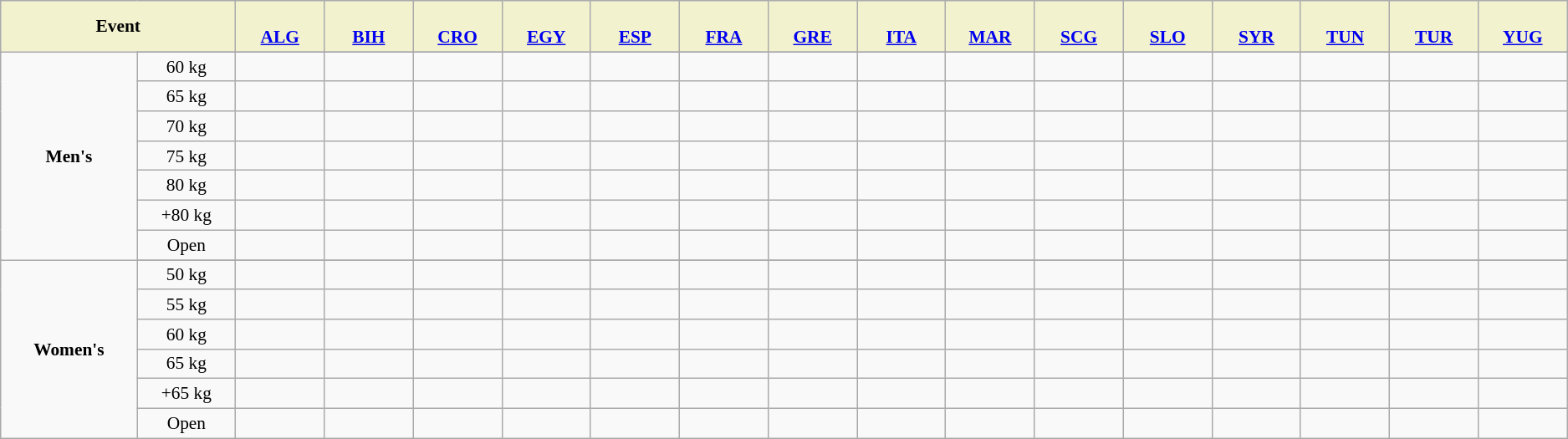<table class="wikitable" style="margin-top:0em; text-align:center; font-size:89%;">
<tr>
<th colspan="2" style="background-color:#f2f2ce; width:15.0em;">Event</th>
<th style="background-color:#f2f2ce; width:4.5em;"><br><a href='#'>ALG</a></th>
<th style="background-color:#f2f2ce; width:4.5em;"><br><a href='#'>BIH</a></th>
<th style="background-color:#f2f2ce; width:4.5em;"><br><a href='#'>CRO</a></th>
<th style="background-color:#f2f2ce; width:4.5em;"><br><a href='#'>EGY</a></th>
<th style="background-color:#f2f2ce; width:4.5em;"><br><a href='#'>ESP</a></th>
<th style="background-color:#f2f2ce; width:4.5em;"><br><a href='#'>FRA</a></th>
<th style="background-color:#f2f2ce; width:4.5em;"><br><a href='#'>GRE</a></th>
<th style="background-color:#f2f2ce; width:4.5em;"><br><a href='#'>ITA</a></th>
<th style="background-color:#f2f2ce; width:4.5em;"><br><a href='#'>MAR</a></th>
<th style="background-color:#f2f2ce; width:4.5em;"><br><a href='#'>SCG</a></th>
<th style="background-color:#f2f2ce; width:4.5em;"><br><a href='#'>SLO</a></th>
<th style="background-color:#f2f2ce; width:4.5em;"><br><a href='#'>SYR</a></th>
<th style="background-color:#f2f2ce; width:4.5em;"><br><a href='#'>TUN</a></th>
<th style="background-color:#f2f2ce; width:4.5em;"><br><a href='#'>TUR</a></th>
<th style="background-color:#f2f2ce; width:4.5em;"><br><a href='#'>YUG</a></th>
</tr>
<tr>
<td rowspan="8"><strong>Men's</strong></td>
</tr>
<tr>
<td>60 kg</td>
<td></td>
<td></td>
<td></td>
<td></td>
<td></td>
<td></td>
<td></td>
<td></td>
<td></td>
<td></td>
<td></td>
<td></td>
<td></td>
<td></td>
<td></td>
</tr>
<tr>
<td>65 kg</td>
<td></td>
<td></td>
<td></td>
<td></td>
<td></td>
<td></td>
<td></td>
<td></td>
<td></td>
<td></td>
<td></td>
<td></td>
<td></td>
<td></td>
<td></td>
</tr>
<tr>
<td>70 kg</td>
<td></td>
<td></td>
<td></td>
<td></td>
<td></td>
<td></td>
<td></td>
<td></td>
<td></td>
<td></td>
<td></td>
<td></td>
<td></td>
<td></td>
<td></td>
</tr>
<tr>
<td>75 kg</td>
<td></td>
<td></td>
<td></td>
<td></td>
<td></td>
<td></td>
<td></td>
<td></td>
<td></td>
<td></td>
<td></td>
<td></td>
<td></td>
<td></td>
<td></td>
</tr>
<tr>
<td>80 kg</td>
<td></td>
<td></td>
<td></td>
<td></td>
<td></td>
<td></td>
<td></td>
<td></td>
<td></td>
<td></td>
<td></td>
<td></td>
<td></td>
<td></td>
<td></td>
</tr>
<tr>
<td>+80 kg</td>
<td></td>
<td></td>
<td></td>
<td></td>
<td></td>
<td></td>
<td></td>
<td></td>
<td></td>
<td></td>
<td></td>
<td></td>
<td></td>
<td></td>
<td></td>
</tr>
<tr>
<td>Open</td>
<td></td>
<td></td>
<td></td>
<td></td>
<td></td>
<td></td>
<td></td>
<td></td>
<td></td>
<td></td>
<td></td>
<td></td>
<td></td>
<td></td>
<td></td>
</tr>
<tr>
<td rowspan="7"><strong>Women's</strong></td>
</tr>
<tr>
<td>50 kg</td>
<td></td>
<td></td>
<td></td>
<td></td>
<td></td>
<td></td>
<td></td>
<td></td>
<td></td>
<td></td>
<td></td>
<td></td>
<td></td>
<td></td>
<td></td>
</tr>
<tr>
<td>55 kg</td>
<td></td>
<td></td>
<td></td>
<td></td>
<td></td>
<td></td>
<td></td>
<td></td>
<td></td>
<td></td>
<td></td>
<td></td>
<td></td>
<td></td>
<td></td>
</tr>
<tr>
<td>60 kg</td>
<td></td>
<td></td>
<td></td>
<td></td>
<td></td>
<td></td>
<td></td>
<td></td>
<td></td>
<td></td>
<td></td>
<td></td>
<td></td>
<td></td>
<td></td>
</tr>
<tr>
<td>65 kg</td>
<td></td>
<td></td>
<td></td>
<td></td>
<td></td>
<td></td>
<td></td>
<td></td>
<td></td>
<td></td>
<td></td>
<td></td>
<td></td>
<td></td>
<td></td>
</tr>
<tr>
<td>+65 kg</td>
<td></td>
<td></td>
<td></td>
<td></td>
<td></td>
<td></td>
<td></td>
<td></td>
<td></td>
<td></td>
<td></td>
<td></td>
<td></td>
<td></td>
<td></td>
</tr>
<tr>
<td>Open</td>
<td></td>
<td></td>
<td></td>
<td></td>
<td></td>
<td></td>
<td></td>
<td></td>
<td></td>
<td></td>
<td></td>
<td></td>
<td></td>
<td></td>
<td></td>
</tr>
</table>
